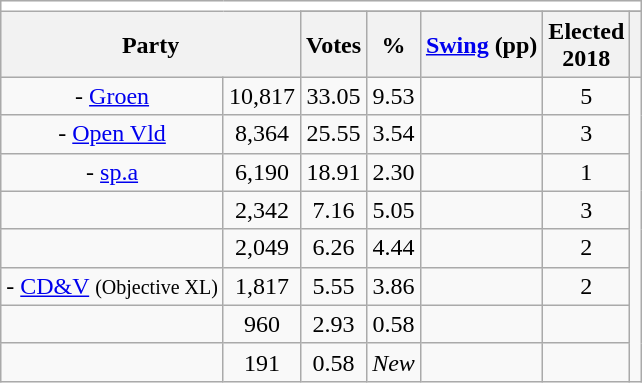<table class="wikitable sortable" style="text-align:center;">
<tr>
<td bgcolor=white colspan=11></td>
</tr>
<tr style="text-align:right; background-color:#E9E9E9; text-align:center">
<th rowspan="2" colspan="2">Party</th>
</tr>
<tr style="text-align:right; background-color:#E9E9E9; text-align:center">
<th data-sort-type="number">Votes</th>
<th data-sort-type="number">%</th>
<th data-sort-type="number"><a href='#'>Swing</a> (pp)</th>
<th data-sort-type="number">Elected<br>2018</th>
<th data-sort-type="number"></th>
</tr>
<tr>
<td> - <a href='#'>Groen</a></td>
<td>10,817</td>
<td>33.05</td>
<td>9.53</td>
<td></td>
<td>5</td>
</tr>
<tr>
<td> - <a href='#'>Open Vld</a></td>
<td>8,364</td>
<td>25.55</td>
<td>3.54</td>
<td></td>
<td>3</td>
</tr>
<tr>
<td> - <a href='#'>sp.a</a></td>
<td>6,190</td>
<td>18.91</td>
<td>2.30</td>
<td></td>
<td>1</td>
</tr>
<tr>
<td></td>
<td>2,342</td>
<td>7.16</td>
<td>5.05</td>
<td></td>
<td>3</td>
</tr>
<tr>
<td></td>
<td>2,049</td>
<td>6.26</td>
<td>4.44</td>
<td></td>
<td>2</td>
</tr>
<tr>
<td> - <a href='#'>CD&V</a> <small>(Objective XL)</small></td>
<td>1,817</td>
<td>5.55</td>
<td>3.86</td>
<td></td>
<td>2</td>
</tr>
<tr>
<td></td>
<td>960</td>
<td>2.93</td>
<td>0.58</td>
<td></td>
<td></td>
</tr>
<tr>
<td></td>
<td>191</td>
<td>0.58</td>
<td><em>New</em></td>
<td></td>
<td></td>
</tr>
</table>
